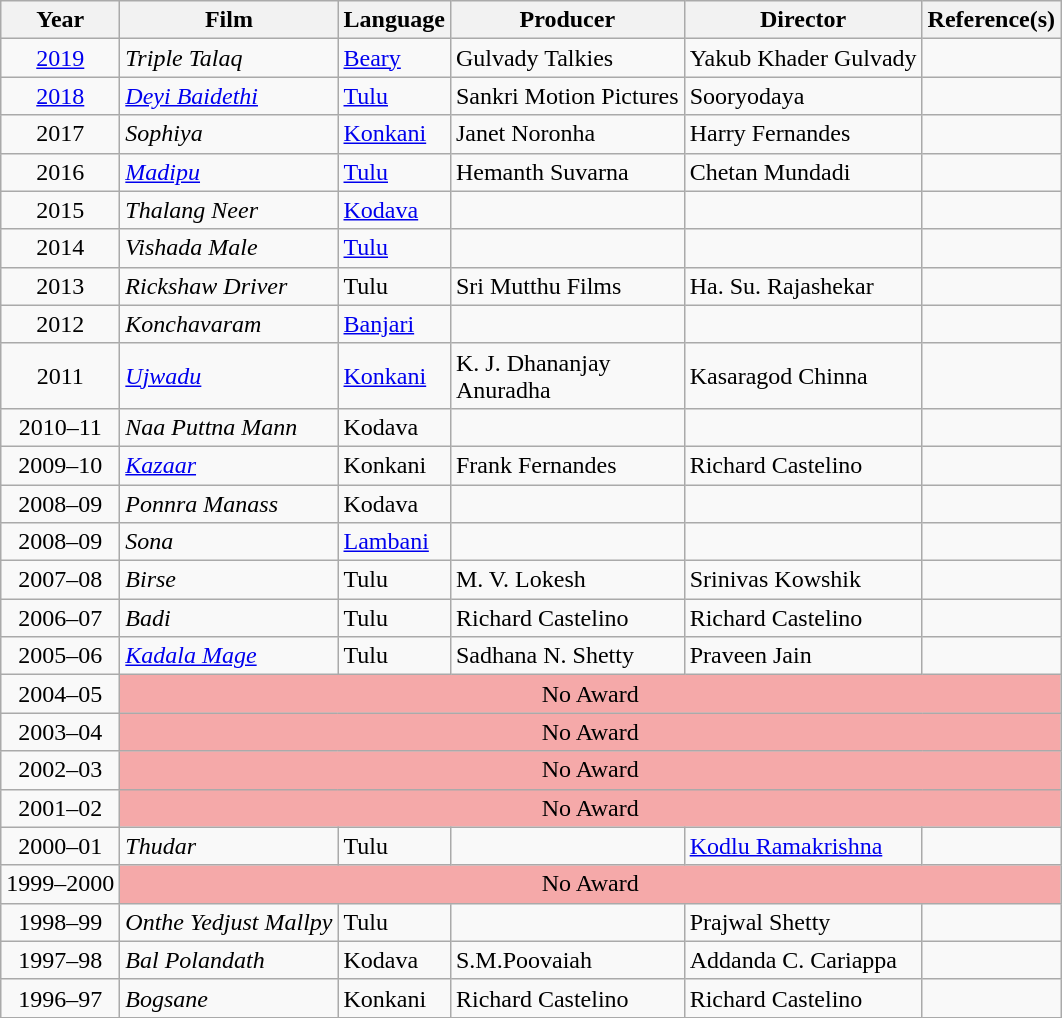<table class="wikitable sortable">
<tr>
<th>Year</th>
<th>Film</th>
<th>Language</th>
<th>Producer</th>
<th>Director</th>
<th>Reference(s)</th>
</tr>
<tr>
<td align="center"><a href='#'>2019</a></td>
<td><em>Triple Talaq</em></td>
<td><a href='#'>Beary</a></td>
<td>Gulvady Talkies</td>
<td>Yakub Khader Gulvady</td>
<td></td>
</tr>
<tr>
<td align="center"><a href='#'>2018</a></td>
<td><em><a href='#'>Deyi Baidethi</a></em></td>
<td><a href='#'>Tulu</a></td>
<td>Sankri Motion Pictures</td>
<td>Sooryodaya</td>
<td></td>
</tr>
<tr>
<td align="center">2017</td>
<td><em>Sophiya</em></td>
<td><a href='#'>Konkani</a></td>
<td>Janet Noronha</td>
<td>Harry Fernandes</td>
<td></td>
</tr>
<tr>
<td align="center">2016</td>
<td><em><a href='#'>Madipu</a></em></td>
<td><a href='#'>Tulu</a></td>
<td>Hemanth Suvarna</td>
<td>Chetan Mundadi</td>
<td></td>
</tr>
<tr>
<td align="center">2015</td>
<td><em>Thalang Neer</em></td>
<td><a href='#'>Kodava</a></td>
<td></td>
<td></td>
<td></td>
</tr>
<tr>
<td align="center">2014</td>
<td><em>Vishada Male</em></td>
<td><a href='#'>Tulu</a></td>
<td></td>
<td></td>
<td></td>
</tr>
<tr>
<td align="center">2013</td>
<td><em>Rickshaw Driver</em></td>
<td>Tulu</td>
<td>Sri Mutthu Films</td>
<td>Ha. Su. Rajashekar</td>
<td></td>
</tr>
<tr>
<td align="center">2012</td>
<td><em>Konchavaram</em></td>
<td><a href='#'>Banjari</a></td>
<td></td>
<td></td>
<td></td>
</tr>
<tr>
<td align="center">2011</td>
<td><em><a href='#'>Ujwadu</a></em></td>
<td><a href='#'>Konkani</a></td>
<td>K. J. Dhananjay<br>Anuradha</td>
<td>Kasaragod Chinna</td>
<td></td>
</tr>
<tr>
<td align="center">2010–11</td>
<td><em>Naa Puttna Mann</em></td>
<td>Kodava</td>
<td></td>
<td></td>
<td></td>
</tr>
<tr>
<td align="center">2009–10</td>
<td><em><a href='#'>Kazaar</a></em></td>
<td>Konkani</td>
<td>Frank Fernandes</td>
<td>Richard Castelino</td>
<td></td>
</tr>
<tr>
<td align="center">2008–09</td>
<td><em>Ponnra Manass</em></td>
<td>Kodava</td>
<td></td>
<td></td>
<td></td>
</tr>
<tr>
<td align="center">2008–09</td>
<td><em>Sona</em></td>
<td><a href='#'>Lambani</a></td>
<td></td>
<td></td>
<td></td>
</tr>
<tr>
<td align="center">2007–08</td>
<td><em>Birse</em></td>
<td>Tulu</td>
<td>M. V. Lokesh</td>
<td>Srinivas Kowshik</td>
<td></td>
</tr>
<tr>
<td align="center">2006–07</td>
<td><em>Badi</em></td>
<td>Tulu</td>
<td>Richard Castelino</td>
<td>Richard Castelino</td>
<td></td>
</tr>
<tr>
<td align="center">2005–06</td>
<td><em><a href='#'>Kadala Mage</a></em></td>
<td>Tulu</td>
<td>Sadhana N. Shetty</td>
<td>Praveen Jain</td>
<td></td>
</tr>
<tr>
<td align="center">2004–05</td>
<td bgcolor="#F5A9A9" align="center" colspan="5">No Award</td>
</tr>
<tr>
<td align="center">2003–04</td>
<td bgcolor="#F5A9A9" align="center" colspan="5">No Award</td>
</tr>
<tr>
<td align="center">2002–03</td>
<td bgcolor="#F5A9A9" align="center" colspan="5">No Award</td>
</tr>
<tr>
<td align="center">2001–02</td>
<td bgcolor="#F5A9A9" align="center" colspan="5">No Award</td>
</tr>
<tr>
<td align="center">2000–01</td>
<td><em>Thudar</em></td>
<td>Tulu</td>
<td></td>
<td><a href='#'>Kodlu Ramakrishna</a></td>
<td></td>
</tr>
<tr>
<td align="center">1999–2000</td>
<td bgcolor="#F5A9A9" align="center" colspan="5">No Award</td>
</tr>
<tr>
<td align="center">1998–99</td>
<td><em>Onthe Yedjust Mallpy</em></td>
<td>Tulu</td>
<td></td>
<td>Prajwal Shetty</td>
<td></td>
</tr>
<tr>
<td align="center">1997–98</td>
<td><em>Bal Polandath</em></td>
<td>Kodava</td>
<td>S.M.Poovaiah</td>
<td>Addanda C. Cariappa</td>
<td></td>
</tr>
<tr>
<td align="center">1996–97</td>
<td><em>Bogsane</em></td>
<td>Konkani</td>
<td>Richard Castelino</td>
<td>Richard Castelino</td>
<td></td>
</tr>
<tr>
</tr>
</table>
